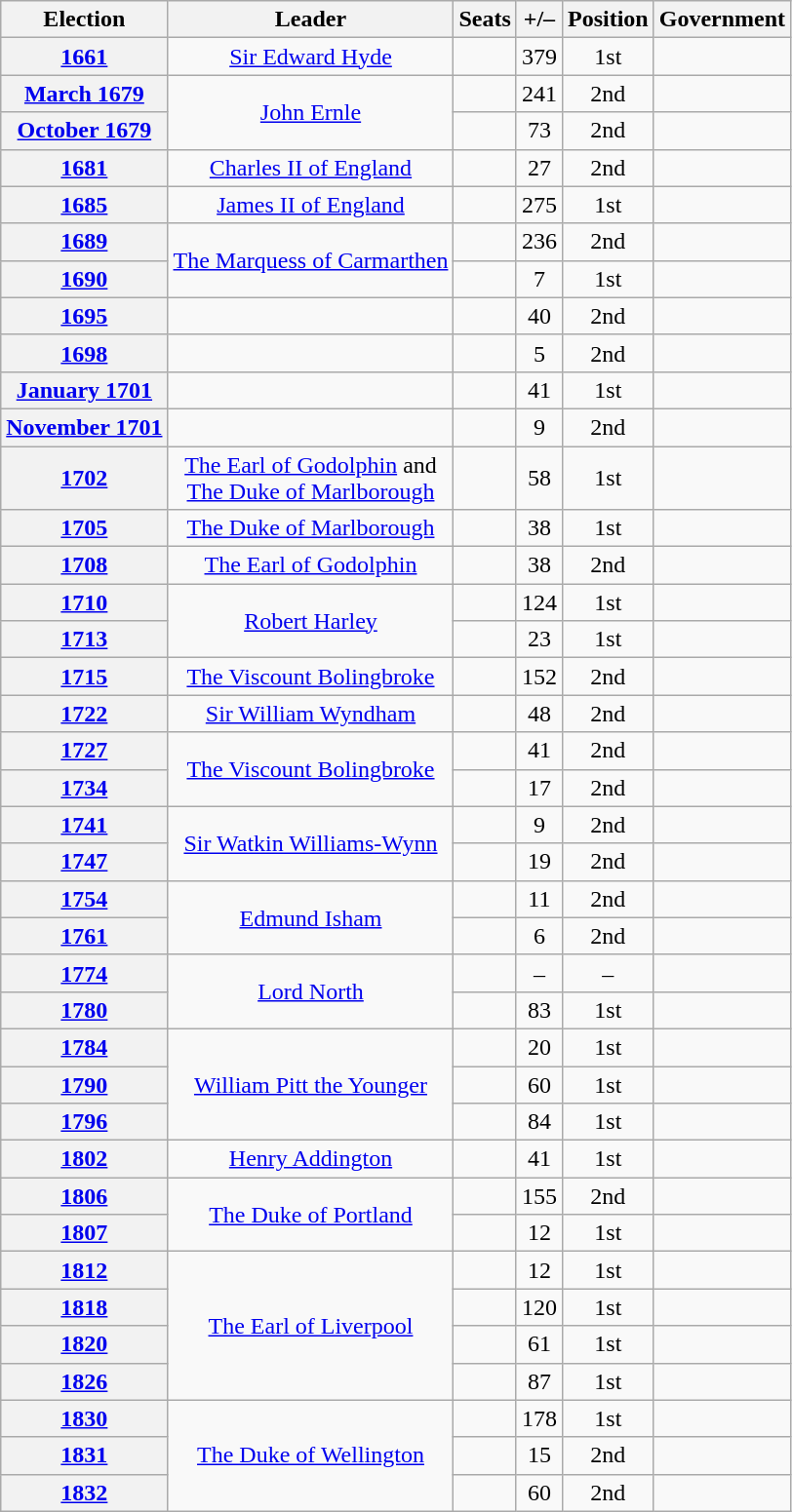<table class=wikitable style="text-align:center;">
<tr>
<th>Election</th>
<th>Leader</th>
<th>Seats</th>
<th>+/–</th>
<th>Position</th>
<th>Government</th>
</tr>
<tr>
<th><a href='#'>1661</a></th>
<td><a href='#'>Sir Edward Hyde</a></td>
<td></td>
<td> 379</td>
<td> 1st</td>
<td></td>
</tr>
<tr>
<th><a href='#'>March 1679</a></th>
<td rowspan="2"><a href='#'>John Ernle</a></td>
<td></td>
<td> 241</td>
<td> 2nd</td>
<td></td>
</tr>
<tr>
<th><a href='#'>October 1679</a></th>
<td></td>
<td> 73</td>
<td> 2nd</td>
<td></td>
</tr>
<tr>
<th><a href='#'>1681</a></th>
<td><a href='#'>Charles II of England</a></td>
<td></td>
<td> 27</td>
<td> 2nd</td>
<td></td>
</tr>
<tr>
<th><a href='#'>1685</a></th>
<td><a href='#'>James II of England</a></td>
<td></td>
<td> 275</td>
<td> 1st</td>
<td></td>
</tr>
<tr>
<th><a href='#'>1689</a></th>
<td rowspan="2"><a href='#'>The Marquess of Carmarthen</a></td>
<td></td>
<td> 236</td>
<td> 2nd</td>
<td></td>
</tr>
<tr>
<th><a href='#'>1690</a></th>
<td></td>
<td> 7</td>
<td> 1st</td>
<td></td>
</tr>
<tr>
<th><a href='#'>1695</a></th>
<td></td>
<td></td>
<td> 40</td>
<td> 2nd</td>
<td></td>
</tr>
<tr>
<th><a href='#'>1698</a></th>
<td></td>
<td></td>
<td> 5</td>
<td> 2nd</td>
<td></td>
</tr>
<tr>
<th><a href='#'>January 1701</a></th>
<td></td>
<td></td>
<td> 41</td>
<td> 1st</td>
<td></td>
</tr>
<tr>
<th><a href='#'>November 1701</a></th>
<td></td>
<td></td>
<td> 9</td>
<td> 2nd</td>
<td></td>
</tr>
<tr>
<th><a href='#'>1702</a></th>
<td><a href='#'>The Earl of Godolphin</a> and<br><a href='#'>The Duke of Marlborough</a></td>
<td></td>
<td> 58</td>
<td> 1st</td>
<td></td>
</tr>
<tr>
<th><a href='#'>1705</a></th>
<td><a href='#'>The Duke of Marlborough</a></td>
<td></td>
<td> 38</td>
<td> 1st</td>
<td></td>
</tr>
<tr>
<th><a href='#'>1708</a></th>
<td><a href='#'>The Earl of Godolphin</a></td>
<td></td>
<td> 38</td>
<td> 2nd</td>
<td></td>
</tr>
<tr>
<th><a href='#'>1710</a></th>
<td rowspan="2"><a href='#'>Robert Harley</a></td>
<td></td>
<td> 124</td>
<td> 1st</td>
<td></td>
</tr>
<tr>
<th><a href='#'>1713</a></th>
<td></td>
<td> 23</td>
<td> 1st</td>
<td></td>
</tr>
<tr>
<th><a href='#'>1715</a></th>
<td><a href='#'>The Viscount Bolingbroke</a></td>
<td></td>
<td> 152</td>
<td> 2nd</td>
<td></td>
</tr>
<tr>
<th><a href='#'>1722</a></th>
<td><a href='#'>Sir William Wyndham</a></td>
<td></td>
<td> 48</td>
<td> 2nd</td>
<td></td>
</tr>
<tr>
<th><a href='#'>1727</a></th>
<td rowspan="2"><a href='#'>The Viscount Bolingbroke</a></td>
<td></td>
<td> 41</td>
<td> 2nd</td>
<td></td>
</tr>
<tr>
<th><a href='#'>1734</a></th>
<td></td>
<td> 17</td>
<td> 2nd</td>
<td></td>
</tr>
<tr>
<th><a href='#'>1741</a></th>
<td rowspan="2"><a href='#'>Sir Watkin Williams-Wynn</a></td>
<td></td>
<td> 9</td>
<td> 2nd</td>
<td></td>
</tr>
<tr>
<th><a href='#'>1747</a></th>
<td></td>
<td> 19</td>
<td> 2nd</td>
<td></td>
</tr>
<tr>
<th><a href='#'>1754</a></th>
<td rowspan="2"><a href='#'>Edmund Isham</a></td>
<td></td>
<td> 11</td>
<td> 2nd</td>
<td></td>
</tr>
<tr>
<th><a href='#'>1761</a></th>
<td></td>
<td> 6</td>
<td> 2nd</td>
<td></td>
</tr>
<tr>
<th><a href='#'>1774</a></th>
<td rowspan="2"><a href='#'>Lord North</a></td>
<td></td>
<td>–</td>
<td>–</td>
<td></td>
</tr>
<tr>
<th><a href='#'>1780</a></th>
<td></td>
<td> 83</td>
<td> 1st</td>
<td></td>
</tr>
<tr>
<th><a href='#'>1784</a></th>
<td rowspan="3"><a href='#'>William Pitt the Younger</a></td>
<td></td>
<td> 20</td>
<td> 1st</td>
<td></td>
</tr>
<tr>
<th><a href='#'>1790</a></th>
<td></td>
<td> 60</td>
<td> 1st</td>
<td></td>
</tr>
<tr>
<th><a href='#'>1796</a></th>
<td></td>
<td> 84</td>
<td> 1st</td>
<td></td>
</tr>
<tr>
<th><a href='#'>1802</a></th>
<td><a href='#'>Henry Addington</a></td>
<td></td>
<td> 41</td>
<td> 1st</td>
<td></td>
</tr>
<tr>
<th><a href='#'>1806</a></th>
<td rowspan="2"><a href='#'>The Duke of Portland</a></td>
<td></td>
<td> 155</td>
<td> 2nd</td>
<td></td>
</tr>
<tr>
<th><a href='#'>1807</a></th>
<td></td>
<td> 12</td>
<td> 1st</td>
<td></td>
</tr>
<tr>
<th><a href='#'>1812</a></th>
<td rowspan="4"><a href='#'>The Earl of Liverpool</a></td>
<td></td>
<td> 12</td>
<td> 1st</td>
<td></td>
</tr>
<tr>
<th><a href='#'>1818</a></th>
<td></td>
<td> 120</td>
<td> 1st</td>
<td></td>
</tr>
<tr>
<th><a href='#'>1820</a></th>
<td></td>
<td> 61</td>
<td> 1st</td>
<td></td>
</tr>
<tr>
<th><a href='#'>1826</a></th>
<td></td>
<td> 87</td>
<td> 1st</td>
<td></td>
</tr>
<tr>
<th><a href='#'>1830</a></th>
<td rowspan="3"><a href='#'>The Duke of Wellington</a></td>
<td></td>
<td> 178</td>
<td> 1st</td>
<td></td>
</tr>
<tr>
<th><a href='#'>1831</a></th>
<td></td>
<td> 15</td>
<td> 2nd</td>
<td></td>
</tr>
<tr>
<th><a href='#'>1832</a></th>
<td></td>
<td> 60</td>
<td> 2nd</td>
<td></td>
</tr>
</table>
